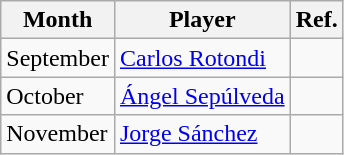<table class="wikitable">
<tr>
<th>Month</th>
<th>Player</th>
<th>Ref.</th>
</tr>
<tr>
<td>September</td>
<td rowspan="1"> <a href='#'>Carlos Rotondi</a></td>
<td></td>
</tr>
<tr>
<td>October</td>
<td rowspan="1"> <a href='#'>Ángel Sepúlveda</a></td>
<td></td>
</tr>
<tr>
<td>November</td>
<td rowspan="1"> <a href='#'>Jorge Sánchez</a></td>
<td></td>
</tr>
</table>
